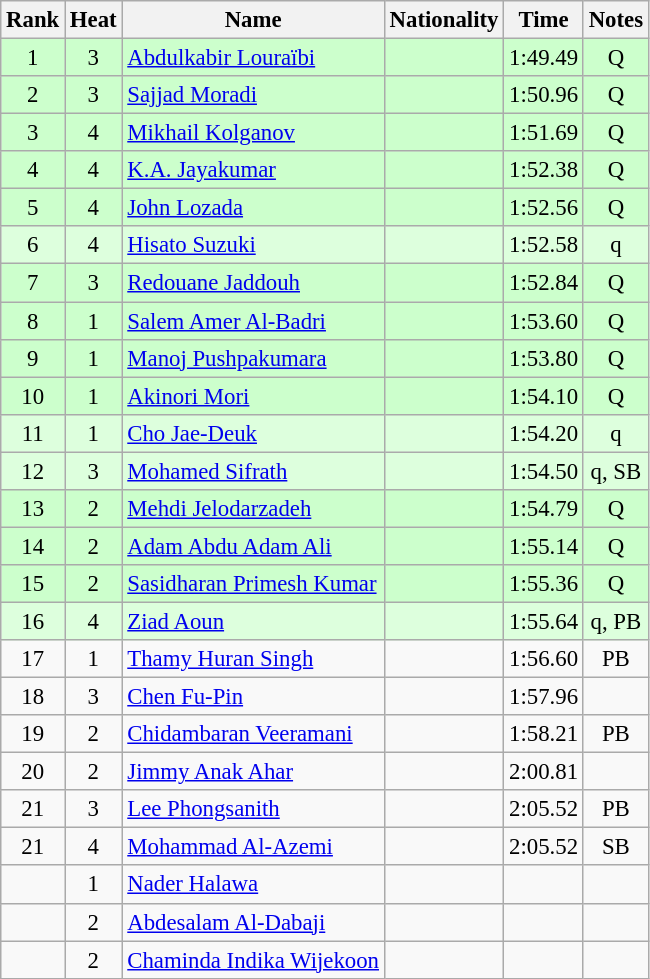<table class="wikitable sortable" style="text-align:center; font-size:95%">
<tr>
<th>Rank</th>
<th>Heat</th>
<th>Name</th>
<th>Nationality</th>
<th>Time</th>
<th>Notes</th>
</tr>
<tr bgcolor=ccffcc>
<td>1</td>
<td>3</td>
<td align=left><a href='#'>Abdulkabir Louraïbi</a></td>
<td align=left></td>
<td>1:49.49</td>
<td>Q</td>
</tr>
<tr bgcolor=ccffcc>
<td>2</td>
<td>3</td>
<td align=left><a href='#'>Sajjad Moradi</a></td>
<td align=left></td>
<td>1:50.96</td>
<td>Q</td>
</tr>
<tr bgcolor=ccffcc>
<td>3</td>
<td>4</td>
<td align=left><a href='#'>Mikhail Kolganov</a></td>
<td align=left></td>
<td>1:51.69</td>
<td>Q</td>
</tr>
<tr bgcolor=ccffcc>
<td>4</td>
<td>4</td>
<td align=left><a href='#'>K.A. Jayakumar</a></td>
<td align=left></td>
<td>1:52.38</td>
<td>Q</td>
</tr>
<tr bgcolor=ccffcc>
<td>5</td>
<td>4</td>
<td align=left><a href='#'>John Lozada</a></td>
<td align=left></td>
<td>1:52.56</td>
<td>Q</td>
</tr>
<tr bgcolor=ddffdd>
<td>6</td>
<td>4</td>
<td align=left><a href='#'>Hisato Suzuki</a></td>
<td align=left></td>
<td>1:52.58</td>
<td>q</td>
</tr>
<tr bgcolor=ccffcc>
<td>7</td>
<td>3</td>
<td align=left><a href='#'>Redouane Jaddouh</a></td>
<td align=left></td>
<td>1:52.84</td>
<td>Q</td>
</tr>
<tr bgcolor=ccffcc>
<td>8</td>
<td>1</td>
<td align=left><a href='#'>Salem Amer Al-Badri</a></td>
<td align=left></td>
<td>1:53.60</td>
<td>Q</td>
</tr>
<tr bgcolor=ccffcc>
<td>9</td>
<td>1</td>
<td align=left><a href='#'>Manoj Pushpakumara</a></td>
<td align=left></td>
<td>1:53.80</td>
<td>Q</td>
</tr>
<tr bgcolor=ccffcc>
<td>10</td>
<td>1</td>
<td align=left><a href='#'>Akinori Mori</a></td>
<td align=left></td>
<td>1:54.10</td>
<td>Q</td>
</tr>
<tr bgcolor=ddffdd>
<td>11</td>
<td>1</td>
<td align=left><a href='#'>Cho Jae-Deuk</a></td>
<td align=left></td>
<td>1:54.20</td>
<td>q</td>
</tr>
<tr bgcolor=ddffdd>
<td>12</td>
<td>3</td>
<td align=left><a href='#'>Mohamed Sifrath</a></td>
<td align=left></td>
<td>1:54.50</td>
<td>q, SB</td>
</tr>
<tr bgcolor=ccffcc>
<td>13</td>
<td>2</td>
<td align=left><a href='#'>Mehdi Jelodarzadeh</a></td>
<td align=left></td>
<td>1:54.79</td>
<td>Q</td>
</tr>
<tr bgcolor=ccffcc>
<td>14</td>
<td>2</td>
<td align=left><a href='#'>Adam Abdu Adam Ali</a></td>
<td align=left></td>
<td>1:55.14</td>
<td>Q</td>
</tr>
<tr bgcolor=ccffcc>
<td>15</td>
<td>2</td>
<td align=left><a href='#'>Sasidharan Primesh Kumar</a></td>
<td align=left></td>
<td>1:55.36</td>
<td>Q</td>
</tr>
<tr bgcolor=ddffdd>
<td>16</td>
<td>4</td>
<td align=left><a href='#'>Ziad Aoun</a></td>
<td align=left></td>
<td>1:55.64</td>
<td>q, PB</td>
</tr>
<tr>
<td>17</td>
<td>1</td>
<td align=left><a href='#'>Thamy Huran Singh</a></td>
<td align=left></td>
<td>1:56.60</td>
<td>PB</td>
</tr>
<tr>
<td>18</td>
<td>3</td>
<td align=left><a href='#'>Chen Fu-Pin</a></td>
<td align=left></td>
<td>1:57.96</td>
<td></td>
</tr>
<tr>
<td>19</td>
<td>2</td>
<td align=left><a href='#'>Chidambaran Veeramani</a></td>
<td align=left></td>
<td>1:58.21</td>
<td>PB</td>
</tr>
<tr>
<td>20</td>
<td>2</td>
<td align=left><a href='#'>Jimmy Anak Ahar</a></td>
<td align=left></td>
<td>2:00.81</td>
<td></td>
</tr>
<tr>
<td>21</td>
<td>3</td>
<td align=left><a href='#'>Lee Phongsanith</a></td>
<td align=left></td>
<td>2:05.52</td>
<td>PB</td>
</tr>
<tr>
<td>21</td>
<td>4</td>
<td align=left><a href='#'>Mohammad Al-Azemi</a></td>
<td align=left></td>
<td>2:05.52</td>
<td>SB</td>
</tr>
<tr>
<td></td>
<td>1</td>
<td align=left><a href='#'>Nader Halawa</a></td>
<td align=left></td>
<td></td>
<td></td>
</tr>
<tr>
<td></td>
<td>2</td>
<td align=left><a href='#'>Abdesalam Al-Dabaji</a></td>
<td align=left></td>
<td></td>
<td></td>
</tr>
<tr>
<td></td>
<td>2</td>
<td align=left><a href='#'>Chaminda Indika Wijekoon</a></td>
<td align=left></td>
<td></td>
<td></td>
</tr>
</table>
